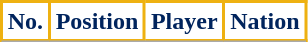<table class="wikitable sortable">
<tr>
<th style="background:#FFFFFF; color:#00245D; border:2px solid #EEB111;" scope="col">No.</th>
<th style="background:#FFFFFF; color:#00245D; border:2px solid #EEB111;" scope="col">Position</th>
<th style="background:#FFFFFF; color:#00245D; border:2px solid #EEB111;" scope="col">Player</th>
<th style="background:#FFFFFF; color:#00245D; border:2px solid #EEB111;" scope="col">Nation</th>
</tr>
<tr>
</tr>
</table>
